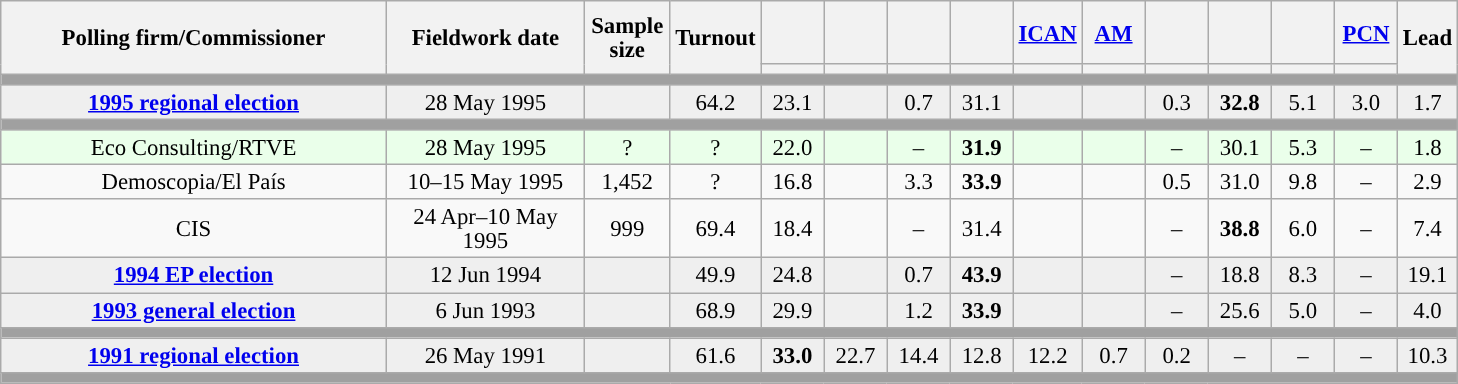<table class="wikitable collapsible collapsed" style="text-align:center; font-size:95%; line-height:16px;">
<tr style="height:42px;">
<th style="width:250px;" rowspan="2">Polling firm/Commissioner</th>
<th style="width:125px;" rowspan="2">Fieldwork date</th>
<th style="width:50px;" rowspan="2">Sample size</th>
<th style="width:45px;" rowspan="2">Turnout</th>
<th style="width:35px;"></th>
<th style="width:35px;"></th>
<th style="width:35px;"></th>
<th style="width:35px;"></th>
<th style="width:35px;"><a href='#'>ICAN</a></th>
<th style="width:35px;"><a href='#'>AM</a></th>
<th style="width:35px;"></th>
<th style="width:35px;"></th>
<th style="width:35px;"></th>
<th style="width:35px;"><a href='#'>PCN</a></th>
<th style="width:30px;" rowspan="2">Lead</th>
</tr>
<tr>
<th style="color:inherit;background:"></th>
<th style="color:inherit;background:"></th>
<th style="color:inherit;background:"></th>
<th style="color:inherit;background:"></th>
<th style="color:inherit;background:"></th>
<th style="color:inherit;background:"></th>
<th style="color:inherit;background:"></th>
<th style="color:inherit;background:"></th>
<th style="color:inherit;background:"></th>
<th style="color:inherit;background:"></th>
</tr>
<tr>
<td colspan="15" style="background:#A0A0A0"></td>
</tr>
<tr style="background:#EFEFEF;">
<td><strong><a href='#'>1995 regional election</a></strong></td>
<td>28 May 1995</td>
<td></td>
<td>64.2</td>
<td>23.1<br></td>
<td></td>
<td>0.7<br></td>
<td>31.1<br></td>
<td></td>
<td></td>
<td>0.3<br></td>
<td><strong>32.8</strong><br></td>
<td>5.1<br></td>
<td>3.0<br></td>
<td style="background:">1.7</td>
</tr>
<tr>
<td colspan="15" style="background:#A0A0A0"></td>
</tr>
<tr style="background:#EAFFEA;">
<td>Eco Consulting/RTVE</td>
<td>28 May 1995</td>
<td>?</td>
<td>?</td>
<td>22.0<br></td>
<td></td>
<td>–</td>
<td><strong>31.9</strong><br></td>
<td></td>
<td></td>
<td>–</td>
<td>30.1<br></td>
<td>5.3<br></td>
<td>–</td>
<td style="background:">1.8</td>
</tr>
<tr>
<td>Demoscopia/El País</td>
<td>10–15 May 1995</td>
<td>1,452</td>
<td>?</td>
<td>16.8<br></td>
<td></td>
<td>3.3<br></td>
<td><strong>33.9</strong><br></td>
<td></td>
<td></td>
<td>0.5<br></td>
<td>31.0<br></td>
<td>9.8<br></td>
<td>–</td>
<td style="background:">2.9</td>
</tr>
<tr>
<td>CIS</td>
<td>24 Apr–10 May 1995</td>
<td>999</td>
<td>69.4</td>
<td>18.4</td>
<td></td>
<td>–</td>
<td>31.4</td>
<td></td>
<td></td>
<td>–</td>
<td><strong>38.8</strong></td>
<td>6.0</td>
<td>–</td>
<td style="background:">7.4</td>
</tr>
<tr style="background:#EFEFEF;">
<td><strong><a href='#'>1994 EP election</a></strong></td>
<td>12 Jun 1994</td>
<td></td>
<td>49.9</td>
<td>24.8</td>
<td></td>
<td>0.7</td>
<td><strong>43.9</strong></td>
<td></td>
<td></td>
<td>–</td>
<td>18.8</td>
<td>8.3</td>
<td>–</td>
<td style="background:">19.1</td>
</tr>
<tr style="background:#EFEFEF;">
<td><strong><a href='#'>1993 general election</a></strong></td>
<td>6 Jun 1993</td>
<td></td>
<td>68.9</td>
<td>29.9</td>
<td></td>
<td>1.2</td>
<td><strong>33.9</strong></td>
<td></td>
<td></td>
<td>–</td>
<td>25.6</td>
<td>5.0</td>
<td>–</td>
<td style="background:">4.0</td>
</tr>
<tr>
<td colspan="15" style="background:#A0A0A0"></td>
</tr>
<tr style="background:#EFEFEF;">
<td><strong><a href='#'>1991 regional election</a></strong></td>
<td>26 May 1991</td>
<td></td>
<td>61.6</td>
<td><strong>33.0</strong><br></td>
<td>22.7<br></td>
<td>14.4<br></td>
<td>12.8<br></td>
<td>12.2<br></td>
<td>0.7<br></td>
<td>0.2<br></td>
<td>–</td>
<td>–</td>
<td>–</td>
<td style="background:">10.3</td>
</tr>
<tr>
<td colspan="15" style="background:#A0A0A0"></td>
</tr>
</table>
